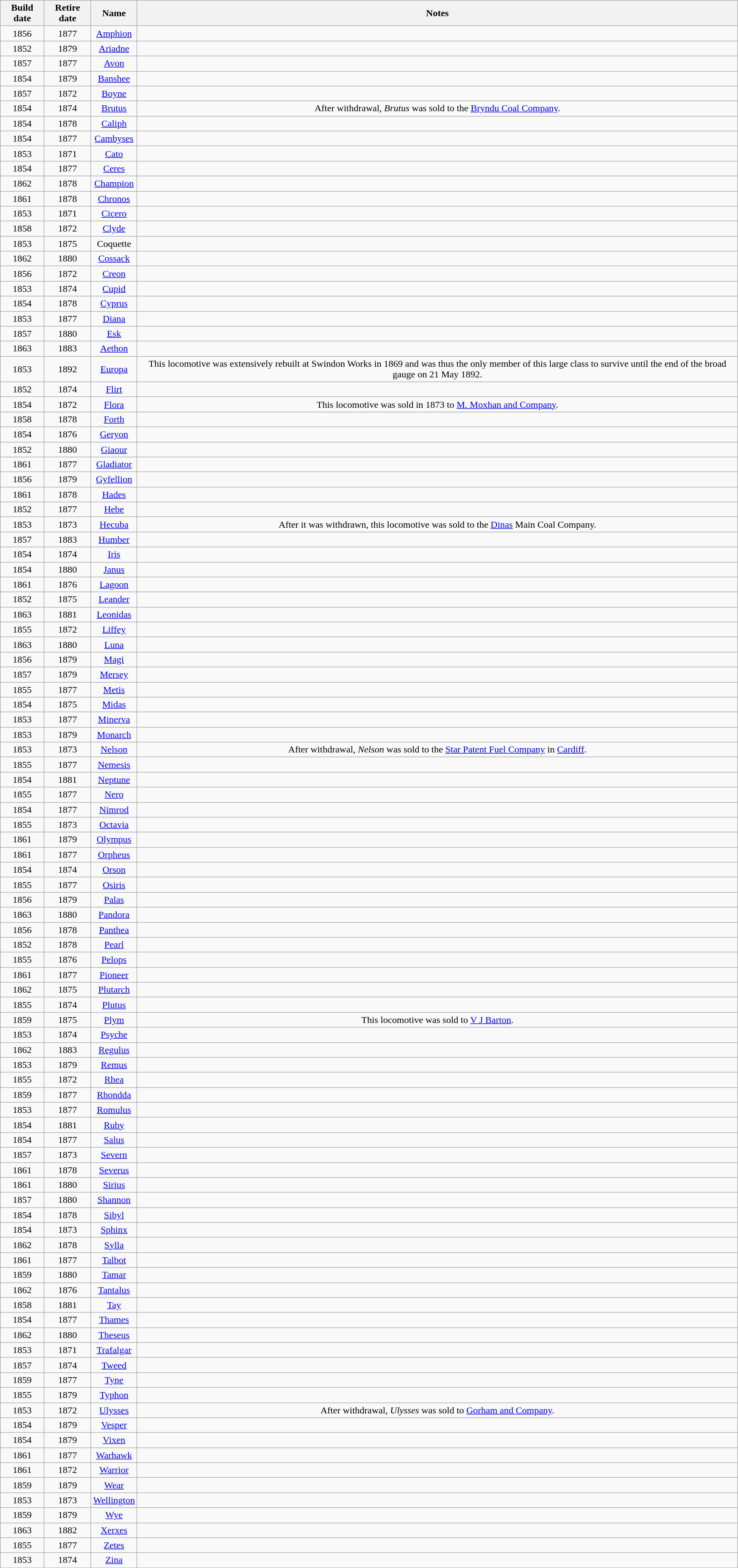<table class="wikitable sortable" style=text-align:center border="1">
<tr>
<th>Build date</th>
<th>Retire date</th>
<th>Name</th>
<th>Notes</th>
</tr>
<tr>
<td>1856</td>
<td>1877</td>
<td><a href='#'>Amphion</a></td>
<td></td>
</tr>
<tr>
<td>1852</td>
<td>1879</td>
<td><a href='#'>Ariadne</a></td>
<td></td>
</tr>
<tr>
<td>1857</td>
<td>1877</td>
<td><a href='#'>Avon</a></td>
<td></td>
</tr>
<tr>
<td>1854</td>
<td>1879</td>
<td><a href='#'>Banshee</a></td>
<td></td>
</tr>
<tr>
<td>1857</td>
<td>1872</td>
<td><a href='#'>Boyne</a></td>
<td></td>
</tr>
<tr>
<td>1854</td>
<td>1874</td>
<td><a href='#'>Brutus</a></td>
<td>After withdrawal, <em>Brutus</em> was sold to the <a href='#'>Bryndu Coal Company</a>.</td>
</tr>
<tr>
<td>1854</td>
<td>1878</td>
<td><a href='#'>Caliph</a></td>
<td></td>
</tr>
<tr>
<td>1854</td>
<td>1877</td>
<td><a href='#'>Cambyses</a></td>
<td></td>
</tr>
<tr>
<td>1853</td>
<td>1871</td>
<td><a href='#'>Cato</a></td>
<td></td>
</tr>
<tr>
<td>1854</td>
<td>1877</td>
<td><a href='#'>Ceres</a></td>
<td></td>
</tr>
<tr>
<td>1862</td>
<td>1878</td>
<td><a href='#'>Champion</a></td>
<td></td>
</tr>
<tr>
<td>1861</td>
<td>1878</td>
<td><a href='#'>Chronos</a></td>
<td></td>
</tr>
<tr>
<td>1853</td>
<td>1871</td>
<td><a href='#'>Cicero</a></td>
<td></td>
</tr>
<tr>
<td>1858</td>
<td>1872</td>
<td><a href='#'>Clyde</a></td>
<td></td>
</tr>
<tr>
<td>1853</td>
<td>1875</td>
<td>Coquette</td>
<td></td>
</tr>
<tr>
<td>1862</td>
<td>1880</td>
<td><a href='#'>Cossack</a></td>
<td></td>
</tr>
<tr>
<td>1856</td>
<td>1872</td>
<td><a href='#'>Creon</a></td>
<td></td>
</tr>
<tr>
<td>1853</td>
<td>1874</td>
<td><a href='#'>Cupid</a></td>
<td></td>
</tr>
<tr>
<td>1854</td>
<td>1878</td>
<td><a href='#'>Cyprus</a></td>
<td></td>
</tr>
<tr>
<td>1853</td>
<td>1877</td>
<td><a href='#'>Diana</a></td>
<td></td>
</tr>
<tr>
<td>1857</td>
<td>1880</td>
<td><a href='#'>Esk</a></td>
<td></td>
</tr>
<tr>
<td>1863</td>
<td>1883</td>
<td><a href='#'>Aethon</a></td>
<td></td>
</tr>
<tr>
<td>1853</td>
<td>1892</td>
<td><a href='#'>Europa</a></td>
<td>This locomotive was extensively rebuilt at Swindon Works in 1869 and was thus the only member of this large class to survive until the end of the broad gauge on 21 May 1892.</td>
</tr>
<tr>
<td>1852</td>
<td>1874</td>
<td><a href='#'>Flirt</a></td>
<td></td>
</tr>
<tr>
<td>1854</td>
<td>1872</td>
<td><a href='#'>Flora</a></td>
<td>This locomotive was sold in 1873 to <a href='#'>M. Moxhan and Company</a>.</td>
</tr>
<tr>
<td>1858</td>
<td>1878</td>
<td><a href='#'>Forth</a></td>
<td></td>
</tr>
<tr>
<td>1854</td>
<td>1876</td>
<td><a href='#'>Geryon</a></td>
<td></td>
</tr>
<tr>
<td>1852</td>
<td>1880</td>
<td><a href='#'>Giaour</a></td>
<td></td>
</tr>
<tr>
<td>1861</td>
<td>1877</td>
<td><a href='#'>Gladiator</a></td>
<td></td>
</tr>
<tr>
<td>1856</td>
<td>1879</td>
<td><a href='#'>Gyfellion</a></td>
<td></td>
</tr>
<tr>
<td>1861</td>
<td>1878</td>
<td><a href='#'>Hades</a></td>
<td></td>
</tr>
<tr>
<td>1852</td>
<td>1877</td>
<td><a href='#'>Hebe</a></td>
<td></td>
</tr>
<tr>
<td>1853</td>
<td>1873</td>
<td><a href='#'>Hecuba</a></td>
<td>After it was withdrawn, this locomotive was sold to the <a href='#'>Dinas</a> Main Coal Company.</td>
</tr>
<tr>
<td>1857</td>
<td>1883</td>
<td><a href='#'>Humber</a></td>
<td></td>
</tr>
<tr>
<td>1854</td>
<td>1874</td>
<td><a href='#'>Iris</a></td>
<td></td>
</tr>
<tr>
<td>1854</td>
<td>1880</td>
<td><a href='#'>Janus</a></td>
<td></td>
</tr>
<tr>
<td>1861</td>
<td>1876</td>
<td><a href='#'>Lagoon</a></td>
<td></td>
</tr>
<tr>
<td>1852</td>
<td>1875</td>
<td><a href='#'>Leander</a></td>
<td></td>
</tr>
<tr>
<td>1863</td>
<td>1881</td>
<td><a href='#'>Leonidas</a></td>
<td></td>
</tr>
<tr>
<td>1855</td>
<td>1872</td>
<td><a href='#'>Liffey</a></td>
<td></td>
</tr>
<tr>
<td>1863</td>
<td>1880</td>
<td><a href='#'>Luna</a></td>
<td></td>
</tr>
<tr>
<td>1856</td>
<td>1879</td>
<td><a href='#'>Magi</a></td>
<td></td>
</tr>
<tr>
<td>1857</td>
<td>1879</td>
<td><a href='#'>Mersey</a></td>
<td></td>
</tr>
<tr>
<td>1855</td>
<td>1877</td>
<td><a href='#'>Metis</a></td>
<td></td>
</tr>
<tr>
<td>1854</td>
<td>1875</td>
<td><a href='#'>Midas</a></td>
<td></td>
</tr>
<tr>
<td>1853</td>
<td>1877</td>
<td><a href='#'>Minerva</a></td>
<td></td>
</tr>
<tr>
<td>1853</td>
<td>1879</td>
<td><a href='#'>Monarch</a></td>
<td></td>
</tr>
<tr>
<td>1853</td>
<td>1873</td>
<td><a href='#'>Nelson</a></td>
<td>After withdrawal, <em>Nelson</em> was sold to the <a href='#'>Star Patent Fuel Company</a> in <a href='#'>Cardiff</a>.</td>
</tr>
<tr>
<td>1855</td>
<td>1877</td>
<td><a href='#'>Nemesis</a></td>
<td></td>
</tr>
<tr>
<td>1854</td>
<td>1881</td>
<td><a href='#'>Neptune</a></td>
<td></td>
</tr>
<tr>
<td>1855</td>
<td>1877</td>
<td><a href='#'>Nero</a></td>
<td></td>
</tr>
<tr>
<td>1854</td>
<td>1877</td>
<td><a href='#'>Nimrod</a></td>
<td></td>
</tr>
<tr>
<td>1855</td>
<td>1873</td>
<td><a href='#'>Octavia</a></td>
<td></td>
</tr>
<tr>
<td>1861</td>
<td>1879</td>
<td><a href='#'>Olympus</a></td>
<td></td>
</tr>
<tr>
<td>1861</td>
<td>1877</td>
<td><a href='#'>Orpheus</a></td>
<td></td>
</tr>
<tr>
<td>1854</td>
<td>1874</td>
<td><a href='#'>Orson</a></td>
<td></td>
</tr>
<tr>
<td>1855</td>
<td>1877</td>
<td><a href='#'>Osiris</a></td>
<td></td>
</tr>
<tr>
<td>1856</td>
<td>1879</td>
<td><a href='#'>Palas</a></td>
<td></td>
</tr>
<tr>
<td>1863</td>
<td>1880</td>
<td><a href='#'>Pandora</a></td>
<td></td>
</tr>
<tr>
<td>1856</td>
<td>1878</td>
<td><a href='#'>Panthea</a></td>
<td></td>
</tr>
<tr>
<td>1852</td>
<td>1878</td>
<td><a href='#'>Pearl</a></td>
<td></td>
</tr>
<tr>
<td>1855</td>
<td>1876</td>
<td><a href='#'>Pelops</a></td>
<td></td>
</tr>
<tr>
<td>1861</td>
<td>1877</td>
<td><a href='#'>Pioneer</a></td>
<td></td>
</tr>
<tr>
<td>1862</td>
<td>1875</td>
<td><a href='#'>Plutarch</a></td>
<td></td>
</tr>
<tr>
<td>1855</td>
<td>1874</td>
<td><a href='#'>Plutus</a></td>
<td></td>
</tr>
<tr>
<td>1859</td>
<td>1875</td>
<td><a href='#'>Plym</a></td>
<td>This locomotive was sold to <a href='#'>V J Barton</a>.</td>
</tr>
<tr>
<td>1853</td>
<td>1874</td>
<td><a href='#'>Psyche</a></td>
<td></td>
</tr>
<tr>
<td>1862</td>
<td>1883</td>
<td><a href='#'>Regulus</a></td>
<td></td>
</tr>
<tr>
<td>1853</td>
<td>1879</td>
<td><a href='#'>Remus</a></td>
<td></td>
</tr>
<tr>
<td>1855</td>
<td>1872</td>
<td><a href='#'>Rhea</a></td>
<td></td>
</tr>
<tr>
<td>1859</td>
<td>1877</td>
<td><a href='#'>Rhondda</a></td>
<td></td>
</tr>
<tr>
<td>1853</td>
<td>1877</td>
<td><a href='#'>Romulus</a></td>
<td></td>
</tr>
<tr>
<td>1854</td>
<td>1881</td>
<td><a href='#'>Ruby</a></td>
<td></td>
</tr>
<tr>
<td>1854</td>
<td>1877</td>
<td><a href='#'>Salus</a></td>
<td></td>
</tr>
<tr>
<td>1857</td>
<td>1873</td>
<td><a href='#'>Severn</a></td>
<td></td>
</tr>
<tr>
<td>1861</td>
<td>1878</td>
<td><a href='#'>Severus</a></td>
<td></td>
</tr>
<tr>
<td>1861</td>
<td>1880</td>
<td><a href='#'>Sirius</a></td>
<td></td>
</tr>
<tr>
<td>1857</td>
<td>1880</td>
<td><a href='#'>Shannon</a></td>
<td></td>
</tr>
<tr>
<td>1854</td>
<td>1878</td>
<td><a href='#'>Sibyl</a></td>
<td></td>
</tr>
<tr>
<td>1854</td>
<td>1873</td>
<td><a href='#'>Sphinx</a></td>
<td></td>
</tr>
<tr>
<td>1862</td>
<td>1878</td>
<td><a href='#'>Sylla</a></td>
<td></td>
</tr>
<tr>
<td>1861</td>
<td>1877</td>
<td><a href='#'>Talbot</a></td>
<td></td>
</tr>
<tr>
<td>1859</td>
<td>1880</td>
<td><a href='#'>Tamar</a></td>
<td></td>
</tr>
<tr>
<td>1862</td>
<td>1876</td>
<td><a href='#'>Tantalus</a></td>
<td></td>
</tr>
<tr>
<td>1858</td>
<td>1881</td>
<td><a href='#'>Tay</a></td>
<td></td>
</tr>
<tr>
<td>1854</td>
<td>1877</td>
<td><a href='#'>Thames</a></td>
<td></td>
</tr>
<tr>
<td>1862</td>
<td>1880</td>
<td><a href='#'>Theseus</a></td>
<td></td>
</tr>
<tr>
<td>1853</td>
<td>1871</td>
<td><a href='#'>Trafalgar</a></td>
<td></td>
</tr>
<tr>
<td>1857</td>
<td>1874</td>
<td><a href='#'>Tweed</a></td>
<td></td>
</tr>
<tr>
<td>1859</td>
<td>1877</td>
<td><a href='#'>Tyne</a></td>
<td></td>
</tr>
<tr>
<td>1855</td>
<td>1879</td>
<td><a href='#'>Typhon</a></td>
<td></td>
</tr>
<tr>
<td>1853</td>
<td>1872</td>
<td><a href='#'>Ulysses</a></td>
<td>After withdrawal, <em>Ulysses</em> was sold to <a href='#'>Gorham and Company</a>.</td>
</tr>
<tr>
<td>1854</td>
<td>1879</td>
<td><a href='#'>Vesper</a></td>
<td></td>
</tr>
<tr>
<td>1854</td>
<td>1879</td>
<td><a href='#'>Vixen</a></td>
<td></td>
</tr>
<tr>
<td>1861</td>
<td>1877</td>
<td><a href='#'>Warhawk</a></td>
<td></td>
</tr>
<tr>
<td>1861</td>
<td>1872</td>
<td><a href='#'>Warrior</a></td>
<td></td>
</tr>
<tr>
<td>1859</td>
<td>1879</td>
<td><a href='#'>Wear</a></td>
<td></td>
</tr>
<tr>
<td>1853</td>
<td>1873</td>
<td><a href='#'>Wellington</a></td>
<td></td>
</tr>
<tr>
<td>1859</td>
<td>1879</td>
<td><a href='#'>Wye</a></td>
<td></td>
</tr>
<tr>
<td>1863</td>
<td>1882</td>
<td><a href='#'>Xerxes</a></td>
<td></td>
</tr>
<tr>
<td>1855</td>
<td>1877</td>
<td><a href='#'>Zetes</a></td>
<td></td>
</tr>
<tr>
<td>1853</td>
<td>1874</td>
<td><a href='#'>Zina</a></td>
<td></td>
</tr>
<tr>
</tr>
</table>
